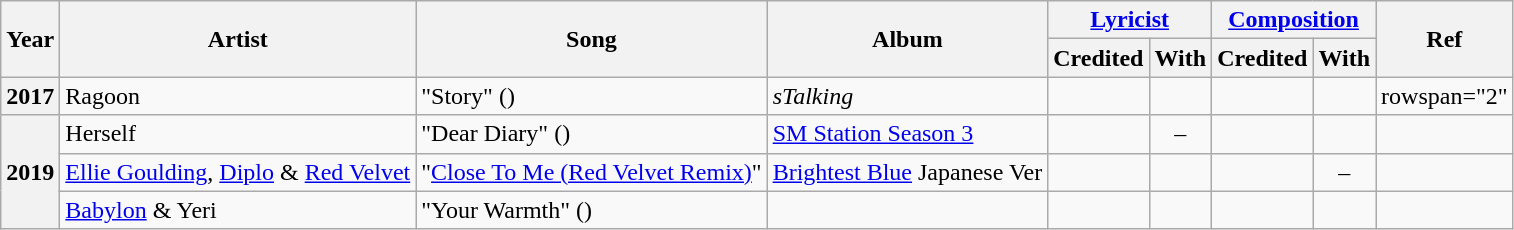<table class="wikitable plainrowheaders">
<tr>
<th rowspan="2">Year</th>
<th rowspan="2">Artist</th>
<th rowspan="2">Song</th>
<th rowspan="2">Album</th>
<th colspan="2"><a href='#'>Lyricist</a></th>
<th colspan="2"><a href='#'>Composition</a></th>
<th rowspan="2">Ref</th>
</tr>
<tr>
<th>Credited</th>
<th>With</th>
<th>Credited</th>
<th>With</th>
</tr>
<tr>
<th scope="row">2017</th>
<td>Ragoon</td>
<td>"Story" ()</td>
<td><em>sTalking</em></td>
<td></td>
<td style="text-align:center"></td>
<td></td>
<td style="text-align:center"></td>
<td>rowspan="2"  </td>
</tr>
<tr>
<th scope="row" rowspan="3">2019</th>
<td>Herself</td>
<td>"Dear Diary" ()</td>
<td><a href='#'>SM Station Season 3</a></td>
<td></td>
<td style="text-align:center">–</td>
<td></td>
<td style="text-align:center"></td>
</tr>
<tr>
<td><a href='#'>Ellie Goulding</a>, <a href='#'>Diplo</a> & <a href='#'>Red Velvet</a></td>
<td>"<a href='#'>Close To Me (Red Velvet Remix)</a>"</td>
<td><a href='#'>Brightest Blue</a> Japanese  Ver</td>
<td></td>
<td style="text-align:center"></td>
<td></td>
<td style="text-align:center">–</td>
<td style="text-align:center"></td>
</tr>
<tr>
<td><a href='#'>Babylon</a> & Yeri</td>
<td>"Your Warmth" ()</td>
<td></td>
<td></td>
<td style="text-align:center"></td>
<td></td>
<td style="text-align:center"></td>
<td style="text-align:center"></td>
</tr>
</table>
